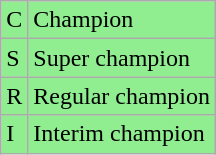<table class="wikitable">
<tr style="background:lightgreen;">
<td>C</td>
<td>Champion</td>
</tr>
<tr style="background:lightgreen;">
<td>S</td>
<td>Super champion</td>
</tr>
<tr style="background:lightgreen;">
<td>R</td>
<td>Regular champion</td>
</tr>
<tr style="background:lightgreen;">
<td>I</td>
<td>Interim champion</td>
</tr>
</table>
